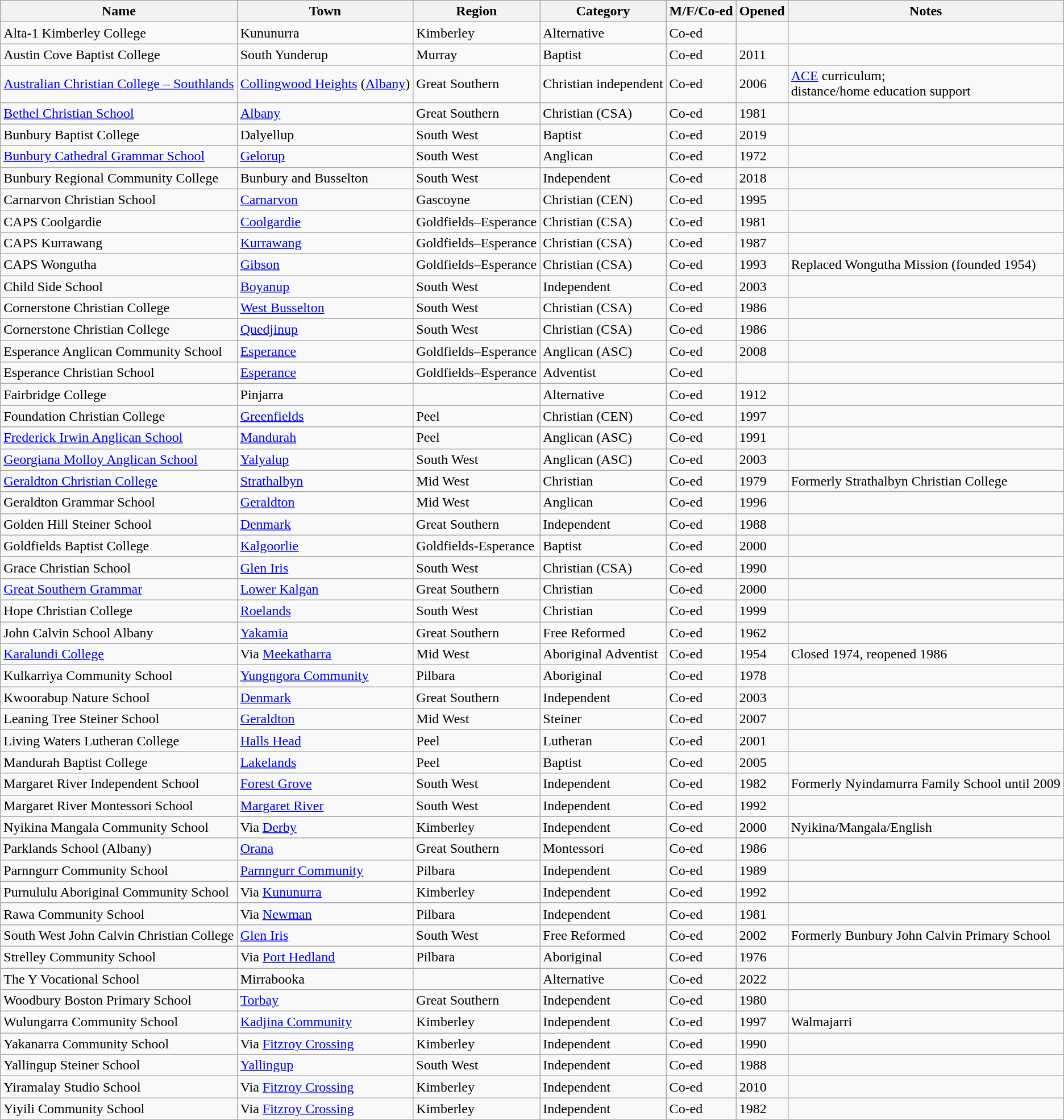<table class="wikitable sortable" border="1">
<tr>
<th>Name</th>
<th>Town</th>
<th>Region</th>
<th>Category</th>
<th>M/F/Co-ed</th>
<th>Opened</th>
<th>Notes</th>
</tr>
<tr>
<td>Alta-1 Kimberley College</td>
<td>Kununurra</td>
<td>Kimberley</td>
<td>Alternative</td>
<td>Co-ed</td>
<td></td>
<td></td>
</tr>
<tr>
<td>Austin Cove Baptist College</td>
<td>South Yunderup</td>
<td>Murray</td>
<td>Baptist</td>
<td>Co-ed</td>
<td>2011</td>
<td></td>
</tr>
<tr>
<td><a href='#'>Australian Christian College – Southlands</a></td>
<td><a href='#'>Collingwood Heights</a> (<a href='#'>Albany</a>)</td>
<td>Great Southern</td>
<td>Christian independent</td>
<td>Co-ed</td>
<td>2006</td>
<td><a href='#'>ACE</a> curriculum;<br>distance/home education support</td>
</tr>
<tr>
<td><a href='#'>Bethel Christian School</a></td>
<td><a href='#'>Albany</a></td>
<td>Great Southern</td>
<td>Christian (CSA)</td>
<td>Co-ed</td>
<td>1981</td>
<td></td>
</tr>
<tr>
<td>Bunbury Baptist College</td>
<td>Dalyellup</td>
<td>South West</td>
<td>Baptist</td>
<td>Co-ed</td>
<td>2019</td>
<td></td>
</tr>
<tr>
<td><a href='#'>Bunbury Cathedral Grammar School</a></td>
<td><a href='#'>Gelorup</a></td>
<td>South West</td>
<td>Anglican</td>
<td>Co-ed</td>
<td>1972</td>
<td></td>
</tr>
<tr>
<td>Bunbury Regional Community College</td>
<td>Bunbury and Busselton</td>
<td>South West</td>
<td>Independent</td>
<td>Co-ed</td>
<td>2018</td>
<td></td>
</tr>
<tr>
<td>Carnarvon Christian School</td>
<td><a href='#'>Carnarvon</a></td>
<td>Gascoyne</td>
<td>Christian (CEN)</td>
<td>Co-ed</td>
<td>1995</td>
<td></td>
</tr>
<tr>
<td>CAPS Coolgardie</td>
<td><a href='#'>Coolgardie</a></td>
<td>Goldfields–Esperance</td>
<td>Christian (CSA)</td>
<td>Co-ed</td>
<td>1981</td>
<td></td>
</tr>
<tr>
<td>CAPS Kurrawang</td>
<td><a href='#'>Kurrawang</a></td>
<td>Goldfields–Esperance</td>
<td>Christian (CSA)</td>
<td>Co-ed</td>
<td>1987</td>
<td></td>
</tr>
<tr>
<td>CAPS Wongutha</td>
<td><a href='#'>Gibson</a></td>
<td>Goldfields–Esperance</td>
<td>Christian (CSA)</td>
<td>Co-ed</td>
<td>1993</td>
<td>Replaced Wongutha Mission (founded 1954)</td>
</tr>
<tr>
<td>Child Side School</td>
<td><a href='#'>Boyanup</a></td>
<td>South West</td>
<td>Independent</td>
<td>Co-ed</td>
<td>2003</td>
<td></td>
</tr>
<tr>
<td>Cornerstone Christian College</td>
<td><a href='#'>West Busselton</a></td>
<td>South West</td>
<td>Christian (CSA)</td>
<td>Co-ed</td>
<td>1986</td>
<td></td>
</tr>
<tr>
<td>Cornerstone Christian College</td>
<td><a href='#'>Quedjinup</a></td>
<td>South West</td>
<td>Christian (CSA)</td>
<td>Co-ed</td>
<td>1986</td>
<td></td>
</tr>
<tr>
<td>Esperance Anglican Community School</td>
<td><a href='#'>Esperance</a></td>
<td>Goldfields–Esperance</td>
<td>Anglican (ASC)</td>
<td>Co-ed</td>
<td>2008</td>
<td></td>
</tr>
<tr>
<td>Esperance Christian School</td>
<td><a href='#'>Esperance</a></td>
<td>Goldfields–Esperance</td>
<td>Adventist</td>
<td>Co-ed</td>
<td></td>
<td></td>
</tr>
<tr>
<td>Fairbridge College</td>
<td>Pinjarra</td>
<td></td>
<td>Alternative</td>
<td>Co-ed</td>
<td>1912</td>
<td></td>
</tr>
<tr>
<td>Foundation Christian College</td>
<td><a href='#'>Greenfields</a></td>
<td>Peel</td>
<td>Christian (CEN)</td>
<td>Co-ed</td>
<td>1997</td>
<td></td>
</tr>
<tr>
<td><a href='#'>Frederick Irwin Anglican School</a></td>
<td><a href='#'>Mandurah</a></td>
<td>Peel</td>
<td>Anglican (ASC)</td>
<td>Co-ed</td>
<td>1991</td>
<td></td>
</tr>
<tr>
<td><a href='#'>Georgiana Molloy Anglican School</a></td>
<td><a href='#'>Yalyalup</a></td>
<td>South West</td>
<td>Anglican (ASC)</td>
<td>Co-ed</td>
<td>2003</td>
<td></td>
</tr>
<tr>
<td><a href='#'>Geraldton Christian College</a></td>
<td><a href='#'>Strathalbyn</a></td>
<td>Mid West</td>
<td>Christian</td>
<td>Co-ed</td>
<td>1979</td>
<td>Formerly Strathalbyn Christian College</td>
</tr>
<tr>
<td>Geraldton Grammar School</td>
<td><a href='#'>Geraldton</a></td>
<td>Mid West</td>
<td>Anglican</td>
<td>Co-ed</td>
<td>1996</td>
<td></td>
</tr>
<tr>
<td>Golden Hill Steiner School</td>
<td><a href='#'>Denmark</a></td>
<td>Great Southern</td>
<td>Independent</td>
<td>Co-ed</td>
<td>1988</td>
<td></td>
</tr>
<tr>
<td>Goldfields Baptist College</td>
<td><a href='#'>Kalgoorlie</a></td>
<td>Goldfields-Esperance</td>
<td>Baptist</td>
<td>Co-ed</td>
<td>2000</td>
<td></td>
</tr>
<tr>
<td>Grace Christian School</td>
<td><a href='#'>Glen Iris</a></td>
<td>South West</td>
<td>Christian (CSA)</td>
<td>Co-ed</td>
<td>1990</td>
<td></td>
</tr>
<tr>
<td><a href='#'>Great Southern Grammar</a></td>
<td><a href='#'>Lower Kalgan</a></td>
<td>Great Southern</td>
<td>Christian</td>
<td>Co-ed</td>
<td>2000</td>
<td></td>
</tr>
<tr>
<td>Hope Christian College</td>
<td><a href='#'>Roelands</a></td>
<td>South West</td>
<td>Christian</td>
<td>Co-ed</td>
<td>1999</td>
<td></td>
</tr>
<tr>
<td>John Calvin School Albany</td>
<td><a href='#'>Yakamia</a></td>
<td>Great Southern</td>
<td>Free Reformed</td>
<td>Co-ed</td>
<td>1962</td>
<td></td>
</tr>
<tr>
<td><a href='#'>Karalundi College</a></td>
<td>Via <a href='#'>Meekatharra</a></td>
<td>Mid West</td>
<td>Aboriginal Adventist</td>
<td>Co-ed</td>
<td>1954</td>
<td>Closed 1974, reopened 1986</td>
</tr>
<tr>
<td>Kulkarriya Community School</td>
<td><a href='#'>Yungngora Community</a></td>
<td>Pilbara</td>
<td>Aboriginal</td>
<td>Co-ed</td>
<td>1978</td>
<td></td>
</tr>
<tr>
<td>Kwoorabup Nature School</td>
<td><a href='#'>Denmark</a></td>
<td>Great Southern</td>
<td>Independent</td>
<td>Co-ed</td>
<td>2003</td>
<td></td>
</tr>
<tr>
<td>Leaning Tree Steiner School</td>
<td><a href='#'>Geraldton</a></td>
<td>Mid West</td>
<td>Steiner</td>
<td>Co-ed</td>
<td>2007</td>
<td></td>
</tr>
<tr>
<td>Living Waters Lutheran College</td>
<td><a href='#'>Halls Head</a></td>
<td>Peel</td>
<td>Lutheran</td>
<td>Co-ed</td>
<td>2001</td>
<td></td>
</tr>
<tr>
<td>Mandurah Baptist College</td>
<td><a href='#'>Lakelands</a></td>
<td>Peel</td>
<td>Baptist</td>
<td>Co-ed</td>
<td>2005</td>
<td></td>
</tr>
<tr>
<td>Margaret River Independent School</td>
<td><a href='#'>Forest Grove</a></td>
<td>South West</td>
<td>Independent</td>
<td>Co-ed</td>
<td>1982</td>
<td>Formerly Nyindamurra Family School until 2009</td>
</tr>
<tr>
<td>Margaret River Montessori School</td>
<td><a href='#'>Margaret River</a></td>
<td>South West</td>
<td>Independent</td>
<td>Co-ed</td>
<td>1992</td>
<td></td>
</tr>
<tr>
<td>Nyikina Mangala Community School</td>
<td>Via <a href='#'>Derby</a></td>
<td>Kimberley</td>
<td>Independent</td>
<td>Co-ed</td>
<td>2000</td>
<td>Nyikina/Mangala/English</td>
</tr>
<tr>
<td>Parklands School (Albany)</td>
<td><a href='#'>Orana</a></td>
<td>Great Southern</td>
<td>Montessori</td>
<td>Co-ed</td>
<td>1986</td>
<td></td>
</tr>
<tr>
<td>Parnngurr Community School</td>
<td><a href='#'>Parnngurr Community</a></td>
<td>Pilbara</td>
<td>Independent</td>
<td>Co-ed</td>
<td>1989</td>
<td></td>
</tr>
<tr>
<td>Purnululu Aboriginal Community School</td>
<td>Via <a href='#'>Kununurra</a></td>
<td>Kimberley</td>
<td>Independent</td>
<td>Co-ed</td>
<td>1992</td>
<td></td>
</tr>
<tr>
<td>Rawa Community School</td>
<td>Via <a href='#'>Newman</a></td>
<td>Pilbara</td>
<td>Independent</td>
<td>Co-ed</td>
<td>1981</td>
<td></td>
</tr>
<tr>
<td>South West John Calvin Christian College</td>
<td><a href='#'>Glen Iris</a></td>
<td>South West</td>
<td>Free Reformed</td>
<td>Co-ed</td>
<td>2002</td>
<td>Formerly Bunbury John Calvin Primary School</td>
</tr>
<tr>
<td>Strelley Community School</td>
<td>Via <a href='#'>Port Hedland</a></td>
<td>Pilbara</td>
<td>Aboriginal</td>
<td>Co-ed</td>
<td>1976</td>
<td></td>
</tr>
<tr>
<td>The Y Vocational School</td>
<td>Mirrabooka</td>
<td></td>
<td>Alternative</td>
<td>Co-ed</td>
<td>2022</td>
<td></td>
</tr>
<tr>
<td>Woodbury Boston Primary School</td>
<td><a href='#'>Torbay</a></td>
<td>Great Southern</td>
<td>Independent</td>
<td>Co-ed</td>
<td>1980</td>
<td></td>
</tr>
<tr>
<td>Wulungarra Community School</td>
<td><a href='#'>Kadjina Community</a></td>
<td>Kimberley</td>
<td>Independent</td>
<td>Co-ed</td>
<td>1997</td>
<td>Walmajarri</td>
</tr>
<tr>
<td>Yakanarra Community School</td>
<td>Via <a href='#'>Fitzroy Crossing</a></td>
<td>Kimberley</td>
<td>Independent</td>
<td>Co-ed</td>
<td>1990</td>
<td></td>
</tr>
<tr>
<td>Yallingup Steiner School</td>
<td><a href='#'>Yallingup</a></td>
<td>South West</td>
<td>Independent</td>
<td>Co-ed</td>
<td>1988</td>
<td></td>
</tr>
<tr>
<td>Yiramalay Studio School</td>
<td>Via <a href='#'>Fitzroy Crossing</a></td>
<td>Kimberley</td>
<td>Independent</td>
<td>Co-ed</td>
<td>2010</td>
<td></td>
</tr>
<tr>
<td>Yiyili Community School</td>
<td>Via <a href='#'>Fitzroy Crossing</a></td>
<td>Kimberley</td>
<td>Independent</td>
<td>Co-ed</td>
<td>1982</td>
<td></td>
</tr>
</table>
